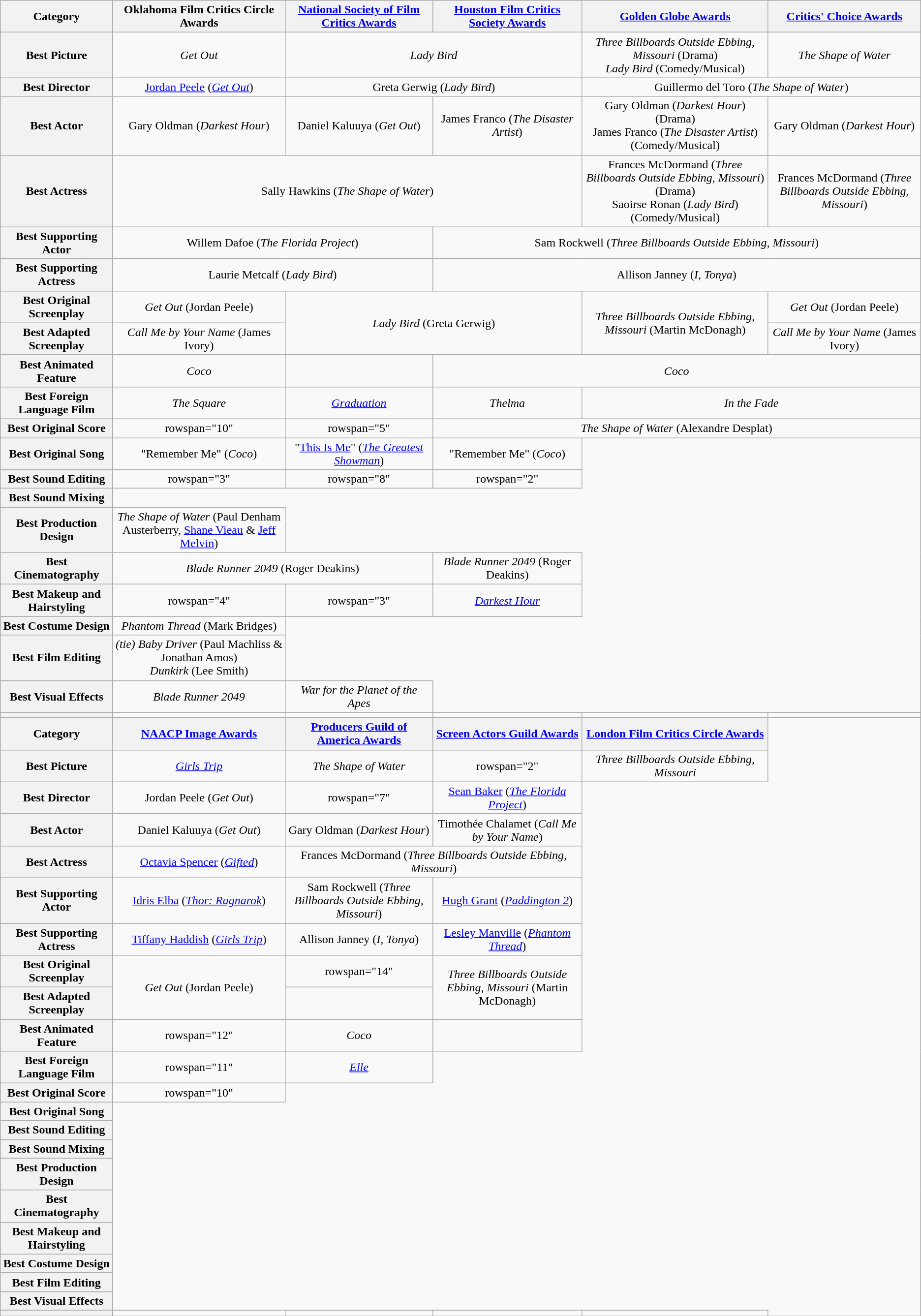<table class="wikitable" style="text-align:center">
<tr>
<th>Category</th>
<th>Oklahoma Film Critics Circle Awards</th>
<th><a href='#'>National Society of Film Critics Awards</a></th>
<th><a href='#'>Houston Film Critics Society Awards</a></th>
<th><a href='#'>Golden Globe Awards</a></th>
<th><a href='#'>Critics' Choice Awards</a></th>
</tr>
<tr>
<th scope="row">Best Picture</th>
<td><em>Get Out</em></td>
<td colspan="2"><em>Lady Bird</em></td>
<td><em>Three Billboards Outside Ebbing, Missouri</em> (Drama)<br><em>Lady Bird</em> (Comedy/Musical)</td>
<td><em>The Shape of Water</em></td>
</tr>
<tr>
<th scope="row">Best Director</th>
<td><a href='#'>Jordan Peele</a> (<em><a href='#'>Get Out</a></em>)</td>
<td colspan="2">Greta Gerwig (<em>Lady Bird</em>)</td>
<td colspan="2">Guillermo del Toro (<em>The Shape of Water</em>)</td>
</tr>
<tr>
<th scope="row">Best Actor</th>
<td>Gary Oldman (<em>Darkest Hour</em>)</td>
<td>Daniel Kaluuya (<em>Get Out</em>)</td>
<td>James Franco (<em>The Disaster Artist</em>)</td>
<td>Gary Oldman (<em>Darkest Hour</em>) (Drama)<br>James Franco (<em>The Disaster Artist</em>) (Comedy/Musical)</td>
<td>Gary Oldman (<em>Darkest Hour</em>)</td>
</tr>
<tr>
<th scope="row">Best Actress</th>
<td colspan="3">Sally Hawkins (<em>The Shape of Water</em>)</td>
<td>Frances McDormand (<em>Three Billboards Outside Ebbing, Missouri</em>) (Drama)<br>Saoirse Ronan (<em>Lady Bird</em>) (Comedy/Musical)</td>
<td>Frances McDormand (<em>Three Billboards Outside Ebbing, Missouri</em>)</td>
</tr>
<tr>
<th scope="row">Best Supporting Actor</th>
<td colspan="2">Willem Dafoe (<em>The Florida Project</em>)</td>
<td colspan="3">Sam Rockwell (<em>Three Billboards Outside Ebbing, Missouri</em>)</td>
</tr>
<tr>
<th scope="row">Best Supporting Actress</th>
<td colspan="2">Laurie Metcalf (<em>Lady Bird</em>)</td>
<td colspan="3">Allison Janney (<em>I, Tonya</em>)</td>
</tr>
<tr>
<th scope="row">Best Original Screenplay</th>
<td><em>Get Out</em> (Jordan Peele)</td>
<td rowspan="2" colspan="2"><em>Lady Bird</em> (Greta Gerwig)</td>
<td rowspan="2"><em>Three Billboards Outside Ebbing, Missouri</em> (Martin McDonagh)</td>
<td><em>Get Out</em> (Jordan Peele)</td>
</tr>
<tr>
<th scope="row">Best Adapted Screenplay</th>
<td><em>Call Me by Your Name</em> (James Ivory)</td>
<td><em>Call Me by Your Name</em> (James Ivory)</td>
</tr>
<tr>
<th scope="row">Best Animated Feature</th>
<td><em>Coco</em></td>
<td></td>
<td colspan="3"><em>Coco</em></td>
</tr>
<tr>
<th scope="row">Best Foreign Language Film</th>
<td><em>The Square</em></td>
<td><em><a href='#'>Graduation</a></em></td>
<td><em>Thelma</em></td>
<td colspan="2"><em>In the Fade</em></td>
</tr>
<tr>
<th scope="row">Best Original Score</th>
<td>rowspan="10" </td>
<td>rowspan="5" </td>
<td colspan="3"><em>The Shape of Water</em> (Alexandre Desplat)</td>
</tr>
<tr>
<th scope="row">Best Original Song</th>
<td>"Remember Me" (<em>Coco</em>)</td>
<td>"<a href='#'>This Is Me</a>" (<em><a href='#'>The Greatest Showman</a></em>)</td>
<td>"Remember Me" (<em>Coco</em>)</td>
</tr>
<tr>
<th scope="row">Best Sound Editing</th>
<td>rowspan="3" </td>
<td>rowspan="8" </td>
<td>rowspan="2" </td>
</tr>
<tr>
<th scope="row">Best Sound Mixing</th>
</tr>
<tr>
<th scope="row">Best Production Design</th>
<td><em>The Shape of Water</em> (Paul Denham Austerberry, <a href='#'>Shane Vieau</a> & <a href='#'>Jeff Melvin</a>)</td>
</tr>
<tr>
<th scope="row">Best Cinematography</th>
<td colspan="2"><em>Blade Runner 2049</em> (Roger Deakins)</td>
<td><em>Blade Runner 2049</em> (Roger Deakins)</td>
</tr>
<tr>
<th scope="row">Best Makeup and Hairstyling</th>
<td>rowspan="4" </td>
<td>rowspan="3" </td>
<td><em><a href='#'>Darkest Hour</a></em></td>
</tr>
<tr>
<th scope="row">Best Costume Design</th>
<td><em>Phantom Thread</em> (Mark Bridges)</td>
</tr>
<tr>
<th scope="row">Best Film Editing</th>
<td><em>(tie)</em> <em>Baby Driver</em> (Paul Machliss & Jonathan Amos)<br><em>Dunkirk</em> (Lee Smith)</td>
</tr>
<tr>
<th scope="row">Best Visual Effects</th>
<td><em>Blade Runner 2049</em></td>
<td><em>War for the Planet of the Apes</em></td>
</tr>
<tr>
<th scope="row"></th>
<td></td>
<td></td>
<td></td>
<td></td>
<td></td>
</tr>
<tr>
<th>Category</th>
<th><a href='#'>NAACP Image Awards</a></th>
<th><a href='#'>Producers Guild of America Awards</a></th>
<th><a href='#'>Screen Actors Guild Awards</a></th>
<th><a href='#'>London Film Critics Circle Awards</a></th>
</tr>
<tr>
<th scope="row">Best Picture</th>
<td><em><a href='#'>Girls Trip</a></em></td>
<td><em>The Shape of Water</em></td>
<td>rowspan="2" </td>
<td><em>Three Billboards Outside Ebbing, Missouri</em></td>
</tr>
<tr>
<th scope="row">Best Director</th>
<td>Jordan Peele (<em>Get Out</em>)</td>
<td>rowspan="7" </td>
<td><a href='#'>Sean Baker</a> (<em><a href='#'>The Florida Project</a></em>)</td>
</tr>
<tr>
<th scope="row">Best Actor</th>
<td>Daniel Kaluuya (<em>Get Out</em>)</td>
<td>Gary Oldman (<em>Darkest Hour</em>)</td>
<td>Timothée Chalamet (<em>Call Me by Your Name</em>)</td>
</tr>
<tr>
<th scope="row">Best Actress</th>
<td><a href='#'>Octavia Spencer</a> (<em><a href='#'>Gifted</a></em>)</td>
<td colspan="2">Frances McDormand (<em>Three Billboards Outside Ebbing, Missouri</em>)</td>
</tr>
<tr>
<th scope="row">Best Supporting Actor</th>
<td><a href='#'>Idris Elba</a> (<em><a href='#'>Thor: Ragnarok</a></em>)</td>
<td>Sam Rockwell (<em>Three Billboards Outside Ebbing, Missouri</em>)</td>
<td><a href='#'>Hugh Grant</a> (<em><a href='#'>Paddington 2</a></em>)</td>
</tr>
<tr>
<th scope="row">Best Supporting Actress</th>
<td><a href='#'>Tiffany Haddish</a> (<em><a href='#'>Girls Trip</a></em>)</td>
<td>Allison Janney (<em>I, Tonya</em>)</td>
<td><a href='#'>Lesley Manville</a> (<em><a href='#'>Phantom Thread</a></em>)</td>
</tr>
<tr>
<th scope="row">Best Original Screenplay</th>
<td rowspan="2"><em>Get Out</em> (Jordan Peele)</td>
<td>rowspan="14" </td>
<td rowspan="2"><em>Three Billboards Outside Ebbing, Missouri</em> (Martin McDonagh)</td>
</tr>
<tr>
<th scope="row">Best Adapted Screenplay</th>
</tr>
<tr>
<th scope="row">Best Animated Feature</th>
<td>rowspan="12" </td>
<td><em>Coco</em></td>
<td></td>
</tr>
<tr>
<th scope="row">Best Foreign Language Film</th>
<td>rowspan="11" </td>
<td><em><a href='#'>Elle</a></em></td>
</tr>
<tr>
<th scope="row">Best Original Score</th>
<td>rowspan="10" </td>
</tr>
<tr>
<th scope="row">Best Original Song</th>
</tr>
<tr>
<th scope="row">Best Sound Editing</th>
</tr>
<tr>
<th scope="row">Best Sound Mixing</th>
</tr>
<tr>
<th scope="row">Best Production Design</th>
</tr>
<tr>
<th scope="row">Best Cinematography</th>
</tr>
<tr>
<th scope="row">Best Makeup and Hairstyling</th>
</tr>
<tr>
<th scope="row">Best Costume Design</th>
</tr>
<tr>
<th scope="row">Best Film Editing</th>
</tr>
<tr>
<th scope="row">Best Visual Effects</th>
</tr>
<tr>
<th scope="row"></th>
<td></td>
<td></td>
<td></td>
<td></td>
</tr>
</table>
